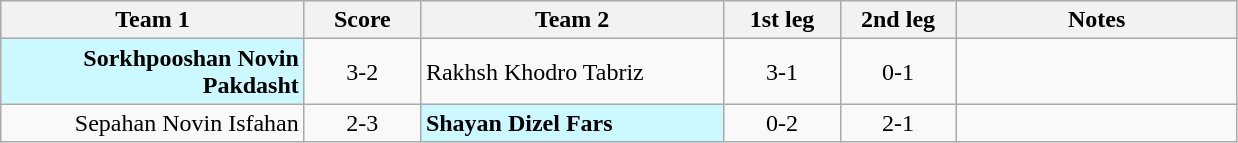<table class="wikitable" style="text-align:center">
<tr>
<th width=195>Team 1</th>
<th width=70>Score</th>
<th width=195>Team 2</th>
<th width=70>1st leg</th>
<th width=70>2nd leg</th>
<th width=180>Notes</th>
</tr>
<tr>
<td style="background:#ccf9ff; text-align:right;"><strong>Sorkhpooshan Novin Pakdasht</strong></td>
<td>3-2</td>
<td align="left">Rakhsh Khodro Tabriz</td>
<td>3-1</td>
<td>0-1</td>
<td></td>
</tr>
<tr>
<td align="right">Sepahan Novin Isfahan</td>
<td>2-3</td>
<td style="background:#ccf9ff; text-align:left;"><strong>Shayan Dizel Fars</strong></td>
<td>0-2</td>
<td>2-1</td>
<td></td>
</tr>
</table>
